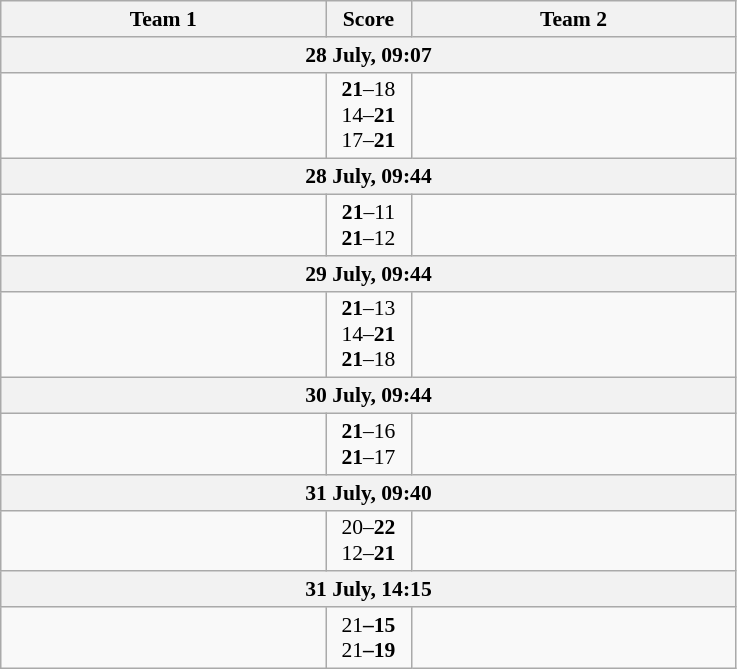<table class="wikitable" style="text-align: center; font-size:90% ">
<tr>
<th align="right" width="210">Team 1</th>
<th width="50">Score</th>
<th align="left" width="210">Team 2</th>
</tr>
<tr>
<th colspan=3>28 July, 09:07</th>
</tr>
<tr>
<td align=right></td>
<td align=center><strong>21</strong>–18<br>14–<strong>21</strong><br>17–<strong>21</strong></td>
<td align=left><strong></strong></td>
</tr>
<tr>
<th colspan=3>28 July, 09:44</th>
</tr>
<tr>
<td align=right><strong></strong></td>
<td align=center><strong>21</strong>–11<br><strong>21</strong>–12</td>
<td align=left></td>
</tr>
<tr>
<th colspan=3>29 July, 09:44</th>
</tr>
<tr>
<td align=right><strong></strong></td>
<td align=center><strong>21</strong>–13<br>14–<strong>21</strong><br><strong>21</strong>–18</td>
<td align=left></td>
</tr>
<tr>
<th colspan=3>30 July, 09:44</th>
</tr>
<tr>
<td align=right><strong></strong></td>
<td align=center><strong>21</strong>–16<br><strong>21</strong>–17</td>
<td align=left></td>
</tr>
<tr>
<th colspan=3>31 July, 09:40</th>
</tr>
<tr>
<td align=right></td>
<td align=center>20–<strong>22</strong><br>12–<strong>21</strong></td>
<td align=left><strong></td>
</tr>
<tr>
<th colspan=3>31 July, 14:15</th>
</tr>
<tr>
<td align=right></strong><strong></td>
<td align=center></strong>21<strong>–15<br></strong>21<strong>–19</td>
<td align=left></td>
</tr>
</table>
